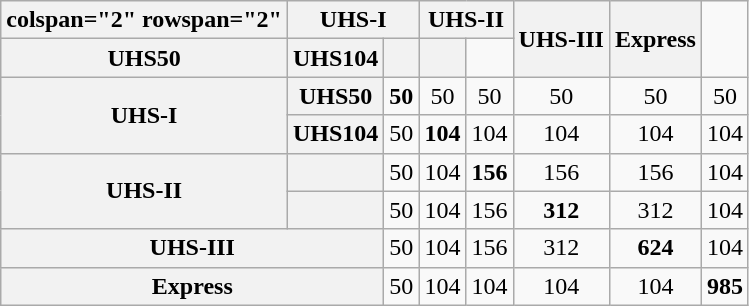<table class="wikitable collapsible collapsed" style="text-align: center;">
<tr>
<th>colspan="2" rowspan="2" </th>
<th colspan="2">UHS-I</th>
<th colspan="2">UHS-II</th>
<th rowspan="2">UHS-III</th>
<th rowspan="2">Express</th>
</tr>
<tr>
<th>UHS50</th>
<th>UHS104</th>
<th></th>
<th></th>
</tr>
<tr>
<th rowspan="2">UHS-I</th>
<th>UHS50</th>
<td><strong>50</strong></td>
<td>50</td>
<td>50</td>
<td>50</td>
<td>50</td>
<td>50</td>
</tr>
<tr>
<th>UHS104</th>
<td>50</td>
<td><strong>104</strong></td>
<td>104</td>
<td>104</td>
<td>104</td>
<td>104</td>
</tr>
<tr>
<th rowspan="2">UHS-II</th>
<th></th>
<td>50</td>
<td>104</td>
<td><strong>156</strong></td>
<td>156</td>
<td>156</td>
<td>104</td>
</tr>
<tr>
<th></th>
<td>50</td>
<td>104</td>
<td>156</td>
<td><strong>312</strong></td>
<td>312</td>
<td>104</td>
</tr>
<tr>
<th colspan="2">UHS-III</th>
<td>50</td>
<td>104</td>
<td>156</td>
<td>312</td>
<td><strong>624</strong></td>
<td>104</td>
</tr>
<tr>
<th colspan="2">Express</th>
<td>50</td>
<td>104</td>
<td>104</td>
<td>104</td>
<td>104</td>
<td><strong>985</strong></td>
</tr>
</table>
